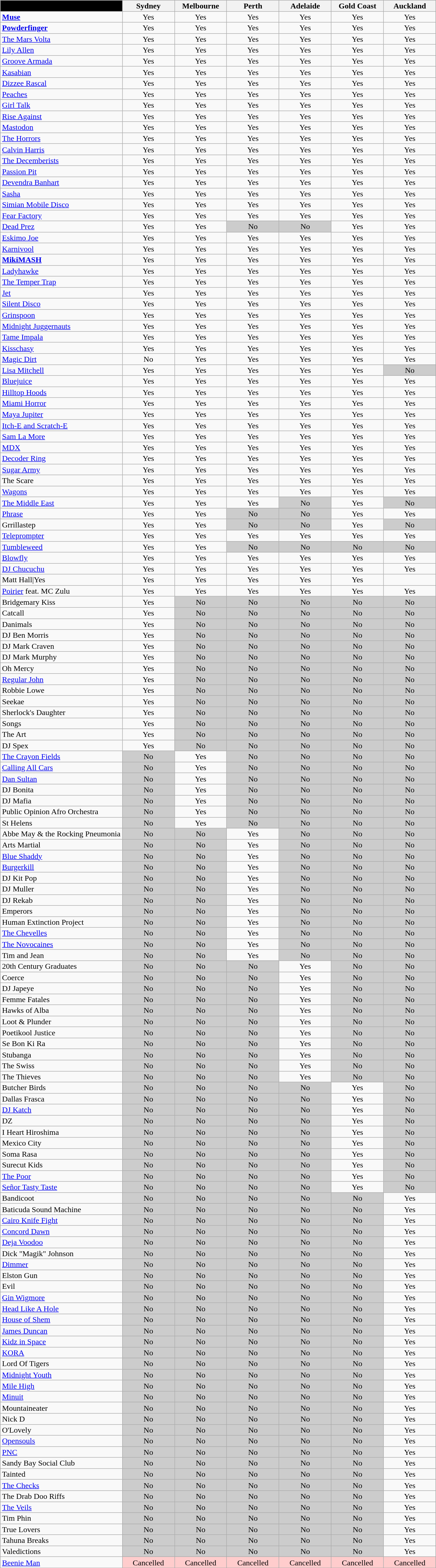<table class="wikitable sortable" style="line-height:0.95em;">
<tr>
<th style="background:#000; width:28%;"> </th>
<th width=12%>Sydney</th>
<th width=12%>Melbourne</th>
<th width=12%>Perth</th>
<th width=12%>Adelaide</th>
<th width=12%>Gold Coast</th>
<th width=12%>Auckland</th>
</tr>
<tr align=center>
<td align=left><strong><a href='#'>Muse</a></strong></td>
<td>Yes</td>
<td>Yes</td>
<td>Yes</td>
<td>Yes</td>
<td>Yes</td>
<td>Yes</td>
</tr>
<tr align=center>
<td align=left><strong><a href='#'>Powderfinger</a></strong></td>
<td>Yes</td>
<td>Yes</td>
<td>Yes</td>
<td>Yes</td>
<td>Yes</td>
<td>Yes</td>
</tr>
<tr align=center>
<td align=left><a href='#'>The Mars Volta</a></td>
<td>Yes</td>
<td>Yes</td>
<td>Yes</td>
<td>Yes</td>
<td>Yes</td>
<td>Yes</td>
</tr>
<tr align=center>
<td align=left><a href='#'>Lily Allen</a></td>
<td>Yes</td>
<td>Yes</td>
<td>Yes</td>
<td>Yes</td>
<td>Yes</td>
<td>Yes</td>
</tr>
<tr align=center>
<td align=left><a href='#'>Groove Armada</a></td>
<td>Yes</td>
<td>Yes</td>
<td>Yes</td>
<td>Yes</td>
<td>Yes</td>
<td>Yes</td>
</tr>
<tr align=center>
<td align=left><a href='#'>Kasabian</a></td>
<td>Yes</td>
<td>Yes</td>
<td>Yes</td>
<td>Yes</td>
<td>Yes</td>
<td>Yes</td>
</tr>
<tr align=center>
<td align=left><a href='#'>Dizzee Rascal</a></td>
<td>Yes</td>
<td>Yes</td>
<td>Yes</td>
<td>Yes</td>
<td>Yes</td>
<td>Yes</td>
</tr>
<tr align=center>
<td align=left><a href='#'>Peaches</a></td>
<td>Yes</td>
<td>Yes</td>
<td>Yes</td>
<td>Yes</td>
<td>Yes</td>
<td>Yes</td>
</tr>
<tr align=center>
<td align=left><a href='#'>Girl Talk</a></td>
<td>Yes</td>
<td>Yes</td>
<td>Yes</td>
<td>Yes</td>
<td>Yes</td>
<td>Yes</td>
</tr>
<tr align=center>
<td align=left><a href='#'>Rise Against</a></td>
<td>Yes</td>
<td>Yes</td>
<td>Yes</td>
<td>Yes</td>
<td>Yes</td>
<td>Yes</td>
</tr>
<tr align=center>
<td align=left><a href='#'>Mastodon</a></td>
<td>Yes</td>
<td>Yes</td>
<td>Yes</td>
<td>Yes</td>
<td>Yes</td>
<td>Yes</td>
</tr>
<tr align=center>
<td align=left><a href='#'>The Horrors</a></td>
<td>Yes</td>
<td>Yes</td>
<td>Yes</td>
<td>Yes</td>
<td>Yes</td>
<td>Yes</td>
</tr>
<tr align=center>
<td align=left><a href='#'>Calvin Harris</a></td>
<td>Yes</td>
<td>Yes</td>
<td>Yes</td>
<td>Yes</td>
<td>Yes</td>
<td>Yes</td>
</tr>
<tr align=center>
<td align=left><a href='#'>The Decemberists</a></td>
<td>Yes</td>
<td>Yes</td>
<td>Yes</td>
<td>Yes</td>
<td>Yes</td>
<td>Yes</td>
</tr>
<tr align=center>
<td align=left><a href='#'>Passion Pit</a></td>
<td>Yes</td>
<td>Yes</td>
<td>Yes</td>
<td>Yes</td>
<td>Yes</td>
<td>Yes</td>
</tr>
<tr align=center>
<td align=left><a href='#'>Devendra Banhart</a></td>
<td>Yes</td>
<td>Yes</td>
<td>Yes</td>
<td>Yes</td>
<td>Yes</td>
<td>Yes</td>
</tr>
<tr align=center>
<td align=left><a href='#'>Sasha</a></td>
<td>Yes</td>
<td>Yes</td>
<td>Yes</td>
<td>Yes</td>
<td>Yes</td>
<td>Yes</td>
</tr>
<tr align=center>
<td align=left><a href='#'>Simian Mobile Disco</a></td>
<td>Yes</td>
<td>Yes</td>
<td>Yes</td>
<td>Yes</td>
<td>Yes</td>
<td>Yes</td>
</tr>
<tr align=center>
<td align=left><a href='#'>Fear Factory</a></td>
<td>Yes</td>
<td>Yes</td>
<td>Yes</td>
<td>Yes</td>
<td>Yes</td>
<td>Yes</td>
</tr>
<tr align=center>
<td align=left><a href='#'>Dead Prez</a></td>
<td>Yes</td>
<td>Yes</td>
<td style="background:#ccc;">No</td>
<td style="background:#ccc;">No</td>
<td>Yes</td>
<td>Yes</td>
</tr>
<tr align=center>
<td align=left><a href='#'>Eskimo Joe</a></td>
<td>Yes</td>
<td>Yes</td>
<td>Yes</td>
<td>Yes</td>
<td>Yes</td>
<td>Yes</td>
</tr>
<tr align=center>
<td align=left><a href='#'>Karnivool</a></td>
<td>Yes</td>
<td>Yes</td>
<td>Yes</td>
<td>Yes</td>
<td>Yes</td>
<td>Yes</td>
</tr>
<tr align=center>
<td align=left><strong><a href='#'>MikiMASH</a></strong></td>
<td>Yes</td>
<td>Yes</td>
<td>Yes</td>
<td>Yes</td>
<td>Yes</td>
<td>Yes</td>
</tr>
<tr align=center>
<td align=left><a href='#'>Ladyhawke</a></td>
<td>Yes</td>
<td>Yes</td>
<td>Yes</td>
<td>Yes</td>
<td>Yes</td>
<td>Yes</td>
</tr>
<tr align=center>
<td align=left><a href='#'>The Temper Trap</a></td>
<td>Yes</td>
<td>Yes</td>
<td>Yes</td>
<td>Yes</td>
<td>Yes</td>
<td>Yes</td>
</tr>
<tr align=center>
<td align=left><a href='#'>Jet</a></td>
<td>Yes</td>
<td>Yes</td>
<td>Yes</td>
<td>Yes</td>
<td>Yes</td>
<td>Yes</td>
</tr>
<tr align=center>
<td align=left><a href='#'>Silent Disco</a></td>
<td>Yes</td>
<td>Yes</td>
<td>Yes</td>
<td>Yes</td>
<td>Yes</td>
<td>Yes</td>
</tr>
<tr align=center>
<td align=left><a href='#'>Grinspoon</a></td>
<td>Yes</td>
<td>Yes</td>
<td>Yes</td>
<td>Yes</td>
<td>Yes</td>
<td>Yes</td>
</tr>
<tr align=center>
<td align=left><a href='#'>Midnight Juggernauts</a></td>
<td>Yes</td>
<td>Yes</td>
<td>Yes</td>
<td>Yes</td>
<td>Yes</td>
<td>Yes</td>
</tr>
<tr align=center>
<td align=left><a href='#'>Tame Impala</a></td>
<td>Yes</td>
<td>Yes</td>
<td>Yes</td>
<td>Yes</td>
<td>Yes</td>
<td>Yes</td>
</tr>
<tr align=center>
<td align=left><a href='#'>Kisschasy</a></td>
<td>Yes</td>
<td>Yes</td>
<td>Yes</td>
<td>Yes</td>
<td>Yes</td>
<td>Yes</td>
</tr>
<tr align=center>
<td align=left><a href='#'>Magic Dirt</a></td>
<td>No</td>
<td>Yes</td>
<td>Yes</td>
<td>Yes</td>
<td>Yes</td>
<td>Yes</td>
</tr>
<tr align=center>
<td align=left><a href='#'>Lisa Mitchell</a></td>
<td>Yes</td>
<td>Yes</td>
<td>Yes</td>
<td>Yes</td>
<td>Yes</td>
<td style="background:#ccc;">No</td>
</tr>
<tr align=center>
<td align=left><a href='#'>Bluejuice</a></td>
<td>Yes</td>
<td>Yes</td>
<td>Yes</td>
<td>Yes</td>
<td>Yes</td>
<td>Yes</td>
</tr>
<tr align=center>
<td align=left><a href='#'>Hilltop Hoods</a></td>
<td>Yes</td>
<td>Yes</td>
<td>Yes</td>
<td>Yes</td>
<td>Yes</td>
<td>Yes</td>
</tr>
<tr align=center>
<td align=left><a href='#'>Miami Horror</a></td>
<td>Yes</td>
<td>Yes</td>
<td>Yes</td>
<td>Yes</td>
<td>Yes</td>
<td>Yes</td>
</tr>
<tr align=center>
<td align=left><a href='#'>Maya Jupiter</a></td>
<td>Yes</td>
<td>Yes</td>
<td>Yes</td>
<td>Yes</td>
<td>Yes</td>
<td>Yes</td>
</tr>
<tr align=center>
<td align=left><a href='#'>Itch-E and Scratch-E</a></td>
<td>Yes</td>
<td>Yes</td>
<td>Yes</td>
<td>Yes</td>
<td>Yes</td>
<td>Yes</td>
</tr>
<tr align=center>
<td align=left><a href='#'>Sam La More</a></td>
<td>Yes</td>
<td>Yes</td>
<td>Yes</td>
<td>Yes</td>
<td>Yes</td>
<td>Yes</td>
</tr>
<tr align=center>
<td align=left><a href='#'>MDX</a></td>
<td>Yes</td>
<td>Yes</td>
<td>Yes</td>
<td>Yes</td>
<td>Yes</td>
<td>Yes</td>
</tr>
<tr align=center>
<td align=left><a href='#'>Decoder Ring</a></td>
<td>Yes</td>
<td>Yes</td>
<td>Yes</td>
<td>Yes</td>
<td>Yes</td>
<td>Yes</td>
</tr>
<tr align=center>
<td align=left><a href='#'>Sugar Army</a></td>
<td>Yes</td>
<td>Yes</td>
<td>Yes</td>
<td>Yes</td>
<td>Yes</td>
<td>Yes</td>
</tr>
<tr align=center>
<td align=left>The Scare</td>
<td>Yes</td>
<td>Yes</td>
<td>Yes</td>
<td>Yes</td>
<td>Yes</td>
<td>Yes</td>
</tr>
<tr align=center>
<td align=left><a href='#'>Wagons</a></td>
<td>Yes</td>
<td>Yes</td>
<td>Yes</td>
<td>Yes</td>
<td>Yes</td>
<td>Yes</td>
</tr>
<tr align=center>
<td align=left><a href='#'>The Middle East</a></td>
<td>Yes</td>
<td>Yes</td>
<td>Yes</td>
<td style="background:#ccc;">No</td>
<td>Yes</td>
<td style="background:#ccc;">No</td>
</tr>
<tr align=center>
<td align=left><a href='#'>Phrase</a></td>
<td>Yes</td>
<td>Yes</td>
<td style="background:#ccc;">No</td>
<td style="background:#ccc;">No</td>
<td>Yes</td>
<td>Yes</td>
</tr>
<tr align=center>
<td align=left>Grrillastep</td>
<td>Yes</td>
<td>Yes</td>
<td style="background:#ccc;">No</td>
<td style="background:#ccc;">No</td>
<td>Yes</td>
<td style="background:#ccc;">No</td>
</tr>
<tr align=center>
<td align=left><a href='#'>Teleprompter</a></td>
<td>Yes</td>
<td>Yes</td>
<td>Yes</td>
<td>Yes</td>
<td>Yes</td>
<td>Yes</td>
</tr>
<tr align=center>
<td align=left><a href='#'>Tumbleweed</a></td>
<td>Yes</td>
<td>Yes</td>
<td style="background:#ccc;">No</td>
<td style="background:#ccc;">No</td>
<td style="background:#ccc;">No</td>
<td style="background:#ccc;">No</td>
</tr>
<tr align=center>
<td align=left><a href='#'>Blowfly</a></td>
<td>Yes</td>
<td>Yes</td>
<td>Yes</td>
<td>Yes</td>
<td>Yes</td>
<td>Yes</td>
</tr>
<tr align=center>
<td align=left><a href='#'>DJ Chucuchu</a></td>
<td>Yes</td>
<td>Yes</td>
<td>Yes</td>
<td>Yes</td>
<td>Yes</td>
<td>Yes</td>
</tr>
<tr align=center>
<td align=left>Matt Hall|Yes</td>
<td>Yes</td>
<td>Yes</td>
<td>Yes</td>
<td>Yes</td>
<td>Yes</td>
</tr>
<tr align=center>
<td align=left><a href='#'>Poirier</a> feat. MC Zulu</td>
<td>Yes</td>
<td>Yes</td>
<td>Yes</td>
<td>Yes</td>
<td>Yes</td>
<td>Yes</td>
</tr>
<tr align=center>
<td align=left>Bridgemary Kiss</td>
<td>Yes</td>
<td style="background:#ccc;">No</td>
<td style="background:#ccc;">No</td>
<td style="background:#ccc;">No</td>
<td style="background:#ccc;">No</td>
<td style="background:#ccc;">No</td>
</tr>
<tr align=center>
<td align=left>Catcall</td>
<td>Yes</td>
<td style="background:#ccc;">No</td>
<td style="background:#ccc;">No</td>
<td style="background:#ccc;">No</td>
<td style="background:#ccc;">No</td>
<td style="background:#ccc;">No</td>
</tr>
<tr align=center>
<td align=left>Danimals</td>
<td>Yes</td>
<td style="background:#ccc;">No</td>
<td style="background:#ccc;">No</td>
<td style="background:#ccc;">No</td>
<td style="background:#ccc;">No</td>
<td style="background:#ccc;">No</td>
</tr>
<tr align=center>
<td align=left>DJ Ben Morris</td>
<td>Yes</td>
<td style="background:#ccc;">No</td>
<td style="background:#ccc;">No</td>
<td style="background:#ccc;">No</td>
<td style="background:#ccc;">No</td>
<td style="background:#ccc;">No</td>
</tr>
<tr align=center>
<td align=left>DJ Mark Craven</td>
<td>Yes</td>
<td style="background:#ccc;">No</td>
<td style="background:#ccc;">No</td>
<td style="background:#ccc;">No</td>
<td style="background:#ccc;">No</td>
<td style="background:#ccc;">No</td>
</tr>
<tr align=center>
<td align=left>DJ Mark Murphy</td>
<td>Yes</td>
<td style="background:#ccc;">No</td>
<td style="background:#ccc;">No</td>
<td style="background:#ccc;">No</td>
<td style="background:#ccc;">No</td>
<td style="background:#ccc;">No</td>
</tr>
<tr align=center>
<td align=left>Oh Mercy</td>
<td>Yes</td>
<td style="background:#ccc;">No</td>
<td style="background:#ccc;">No</td>
<td style="background:#ccc;">No</td>
<td style="background:#ccc;">No</td>
<td style="background:#ccc;">No</td>
</tr>
<tr align=center>
<td align=left><a href='#'>Regular John</a></td>
<td>Yes</td>
<td style="background:#ccc;">No</td>
<td style="background:#ccc;">No</td>
<td style="background:#ccc;">No</td>
<td style="background:#ccc;">No</td>
<td style="background:#ccc;">No</td>
</tr>
<tr align=center>
<td align=left>Robbie Lowe</td>
<td>Yes</td>
<td style="background:#ccc;">No</td>
<td style="background:#ccc;">No</td>
<td style="background:#ccc;">No</td>
<td style="background:#ccc;">No</td>
<td style="background:#ccc;">No</td>
</tr>
<tr align=center>
<td align=left>Seekae</td>
<td>Yes</td>
<td style="background:#ccc;">No</td>
<td style="background:#ccc;">No</td>
<td style="background:#ccc;">No</td>
<td style="background:#ccc;">No</td>
<td style="background:#ccc;">No</td>
</tr>
<tr align=center>
<td align=left>Sherlock's Daughter</td>
<td>Yes</td>
<td style="background:#ccc;">No</td>
<td style="background:#ccc;">No</td>
<td style="background:#ccc;">No</td>
<td style="background:#ccc;">No</td>
<td style="background:#ccc;">No</td>
</tr>
<tr align=center>
<td align=left>Songs</td>
<td>Yes</td>
<td style="background:#ccc;">No</td>
<td style="background:#ccc;">No</td>
<td style="background:#ccc;">No</td>
<td style="background:#ccc;">No</td>
<td style="background:#ccc;">No</td>
</tr>
<tr align=center>
<td align=left>The Art</td>
<td>Yes</td>
<td style="background:#ccc;">No</td>
<td style="background:#ccc;">No</td>
<td style="background:#ccc;">No</td>
<td style="background:#ccc;">No</td>
<td style="background:#ccc;">No</td>
</tr>
<tr align=center>
<td align=left>DJ Spex</td>
<td>Yes</td>
<td style="background:#ccc;">No</td>
<td style="background:#ccc;">No</td>
<td style="background:#ccc;">No</td>
<td style="background:#ccc;">No</td>
<td style="background:#ccc;">No</td>
</tr>
<tr align=center>
<td align=left><a href='#'>The Crayon Fields</a></td>
<td style="background:#ccc;">No</td>
<td>Yes</td>
<td style="background:#ccc;">No</td>
<td style="background:#ccc;">No</td>
<td style="background:#ccc;">No</td>
<td style="background:#ccc;">No</td>
</tr>
<tr align=center>
<td align=left><a href='#'>Calling All Cars</a></td>
<td style="background:#ccc;">No</td>
<td>Yes</td>
<td style="background:#ccc;">No</td>
<td style="background:#ccc;">No</td>
<td style="background:#ccc;">No</td>
<td style="background:#ccc;">No</td>
</tr>
<tr align=center>
<td align=left><a href='#'>Dan Sultan</a></td>
<td style="background:#ccc;">No</td>
<td>Yes</td>
<td style="background:#ccc;">No</td>
<td style="background:#ccc;">No</td>
<td style="background:#ccc;">No</td>
<td style="background:#ccc;">No</td>
</tr>
<tr align=center>
<td align=left>DJ Bonita</td>
<td style="background:#ccc;">No</td>
<td>Yes</td>
<td style="background:#ccc;">No</td>
<td style="background:#ccc;">No</td>
<td style="background:#ccc;">No</td>
<td style="background:#ccc;">No</td>
</tr>
<tr align=center>
<td align=left>DJ Mafia</td>
<td style="background:#ccc;">No</td>
<td>Yes</td>
<td style="background:#ccc;">No</td>
<td style="background:#ccc;">No</td>
<td style="background:#ccc;">No</td>
<td style="background:#ccc;">No</td>
</tr>
<tr align=center>
<td align=left>Public Opinion Afro Orchestra</td>
<td style="background:#ccc;">No</td>
<td>Yes</td>
<td style="background:#ccc;">No</td>
<td style="background:#ccc;">No</td>
<td style="background:#ccc;">No</td>
<td style="background:#ccc;">No</td>
</tr>
<tr align=center>
<td align=left>St Helens</td>
<td style="background:#ccc;">No</td>
<td>Yes</td>
<td style="background:#ccc;">No</td>
<td style="background:#ccc;">No</td>
<td style="background:#ccc;">No</td>
<td style="background:#ccc;">No</td>
</tr>
<tr align=center>
<td align=left>Abbe May & the Rocking Pneumonia</td>
<td style="background:#ccc;">No</td>
<td style="background:#ccc;">No</td>
<td>Yes</td>
<td style="background:#ccc;">No</td>
<td style="background:#ccc;">No</td>
<td style="background:#ccc;">No</td>
</tr>
<tr align=center>
<td align=left>Arts Martial</td>
<td style="background:#ccc;">No</td>
<td style="background:#ccc;">No</td>
<td>Yes</td>
<td style="background:#ccc;">No</td>
<td style="background:#ccc;">No</td>
<td style="background:#ccc;">No</td>
</tr>
<tr align=center>
<td align=left><a href='#'>Blue Shaddy</a></td>
<td style="background:#ccc;">No</td>
<td style="background:#ccc;">No</td>
<td>Yes</td>
<td style="background:#ccc;">No</td>
<td style="background:#ccc;">No</td>
<td style="background:#ccc;">No</td>
</tr>
<tr align=center>
<td align=left><a href='#'>Burgerkill</a></td>
<td style="background:#ccc;">No</td>
<td style="background:#ccc;">No</td>
<td>Yes</td>
<td style="background:#ccc;">No</td>
<td style="background:#ccc;">No</td>
<td style="background:#ccc;">No</td>
</tr>
<tr align=center>
<td align=left>DJ Kit Pop</td>
<td style="background:#ccc;">No</td>
<td style="background:#ccc;">No</td>
<td>Yes</td>
<td style="background:#ccc;">No</td>
<td style="background:#ccc;">No</td>
<td style="background:#ccc;">No</td>
</tr>
<tr align=center>
<td align=left>DJ Muller</td>
<td style="background:#ccc;">No</td>
<td style="background:#ccc;">No</td>
<td>Yes</td>
<td style="background:#ccc;">No</td>
<td style="background:#ccc;">No</td>
<td style="background:#ccc;">No</td>
</tr>
<tr align=center>
<td align=left>DJ Rekab</td>
<td style="background:#ccc;">No</td>
<td style="background:#ccc;">No</td>
<td>Yes</td>
<td style="background:#ccc;">No</td>
<td style="background:#ccc;">No</td>
<td style="background:#ccc;">No</td>
</tr>
<tr align=center>
<td align=left>Emperors</td>
<td style="background:#ccc;">No</td>
<td style="background:#ccc;">No</td>
<td>Yes</td>
<td style="background:#ccc;">No</td>
<td style="background:#ccc;">No</td>
<td style="background:#ccc;">No</td>
</tr>
<tr align=center>
<td align=left>Human Extinction Project</td>
<td style="background:#ccc;">No</td>
<td style="background:#ccc;">No</td>
<td>Yes</td>
<td style="background:#ccc;">No</td>
<td style="background:#ccc;">No</td>
<td style="background:#ccc;">No</td>
</tr>
<tr align=center>
<td align=left><a href='#'>The Chevelles</a></td>
<td style="background:#ccc;">No</td>
<td style="background:#ccc;">No</td>
<td>Yes</td>
<td style="background:#ccc;">No</td>
<td style="background:#ccc;">No</td>
<td style="background:#ccc;">No</td>
</tr>
<tr align=center>
<td align=left><a href='#'>The Novocaines</a></td>
<td style="background:#ccc;">No</td>
<td style="background:#ccc;">No</td>
<td>Yes</td>
<td style="background:#ccc;">No</td>
<td style="background:#ccc;">No</td>
<td style="background:#ccc;">No</td>
</tr>
<tr align=center>
<td align=left>Tim and Jean</td>
<td style="background:#ccc;">No</td>
<td style="background:#ccc;">No</td>
<td>Yes</td>
<td style="background:#ccc;">No</td>
<td style="background:#ccc;">No</td>
<td style="background:#ccc;">No</td>
</tr>
<tr align=center>
<td align=left>20th Century Graduates</td>
<td style="background:#ccc;">No</td>
<td style="background:#ccc;">No</td>
<td style="background:#ccc;">No</td>
<td>Yes</td>
<td style="background:#ccc;">No</td>
<td style="background:#ccc;">No</td>
</tr>
<tr align=center>
<td align=left>Coerce</td>
<td style="background:#ccc;">No</td>
<td style="background:#ccc;">No</td>
<td style="background:#ccc;">No</td>
<td>Yes</td>
<td style="background:#ccc;">No</td>
<td style="background:#ccc;">No</td>
</tr>
<tr align=center>
<td align=left>DJ Japeye</td>
<td style="background:#ccc;">No</td>
<td style="background:#ccc;">No</td>
<td style="background:#ccc;">No</td>
<td>Yes</td>
<td style="background:#ccc;">No</td>
<td style="background:#ccc;">No</td>
</tr>
<tr align=center>
<td align=left>Femme Fatales</td>
<td style="background:#ccc;">No</td>
<td style="background:#ccc;">No</td>
<td style="background:#ccc;">No</td>
<td>Yes</td>
<td style="background:#ccc;">No</td>
<td style="background:#ccc;">No</td>
</tr>
<tr align=center>
<td align=left>Hawks of Alba</td>
<td style="background:#ccc;">No</td>
<td style="background:#ccc;">No</td>
<td style="background:#ccc;">No</td>
<td>Yes</td>
<td style="background:#ccc;">No</td>
<td style="background:#ccc;">No</td>
</tr>
<tr align=center>
<td align=left>Loot & Plunder</td>
<td style="background:#ccc;">No</td>
<td style="background:#ccc;">No</td>
<td style="background:#ccc;">No</td>
<td>Yes</td>
<td style="background:#ccc;">No</td>
<td style="background:#ccc;">No</td>
</tr>
<tr align=center>
<td align=left>Poetikool Justice</td>
<td style="background:#ccc;">No</td>
<td style="background:#ccc;">No</td>
<td style="background:#ccc;">No</td>
<td>Yes</td>
<td style="background:#ccc;">No</td>
<td style="background:#ccc;">No</td>
</tr>
<tr align=center>
<td align=left>Se Bon Ki Ra</td>
<td style="background:#ccc;">No</td>
<td style="background:#ccc;">No</td>
<td style="background:#ccc;">No</td>
<td>Yes</td>
<td style="background:#ccc;">No</td>
<td style="background:#ccc;">No</td>
</tr>
<tr align=center>
<td align=left>Stubanga</td>
<td style="background:#ccc;">No</td>
<td style="background:#ccc;">No</td>
<td style="background:#ccc;">No</td>
<td>Yes</td>
<td style="background:#ccc;">No</td>
<td style="background:#ccc;">No</td>
</tr>
<tr align=center>
<td align=left>The Swiss</td>
<td style="background:#ccc;">No</td>
<td style="background:#ccc;">No</td>
<td style="background:#ccc;">No</td>
<td>Yes</td>
<td style="background:#ccc;">No</td>
<td style="background:#ccc;">No</td>
</tr>
<tr align=center>
<td align=left>The Thieves</td>
<td style="background:#ccc;">No</td>
<td style="background:#ccc;">No</td>
<td style="background:#ccc;">No</td>
<td>Yes</td>
<td style="background:#ccc;">No</td>
<td style="background:#ccc;">No</td>
</tr>
<tr align=center>
<td align=left>Butcher Birds</td>
<td style="background:#ccc;">No</td>
<td style="background:#ccc;">No</td>
<td style="background:#ccc;">No</td>
<td style="background:#ccc;">No</td>
<td>Yes</td>
<td style="background:#ccc;">No</td>
</tr>
<tr align=center>
<td align=left>Dallas Frasca</td>
<td style="background:#ccc;">No</td>
<td style="background:#ccc;">No</td>
<td style="background:#ccc;">No</td>
<td style="background:#ccc;">No</td>
<td>Yes</td>
<td style="background:#ccc;">No</td>
</tr>
<tr align=center>
<td align=left><a href='#'>DJ Katch</a></td>
<td style="background:#ccc;">No</td>
<td style="background:#ccc;">No</td>
<td style="background:#ccc;">No</td>
<td style="background:#ccc;">No</td>
<td>Yes</td>
<td style="background:#ccc;">No</td>
</tr>
<tr align=center>
<td align=left>DZ</td>
<td style="background:#ccc;">No</td>
<td style="background:#ccc;">No</td>
<td style="background:#ccc;">No</td>
<td style="background:#ccc;">No</td>
<td>Yes</td>
<td style="background:#ccc;">No</td>
</tr>
<tr align=center>
<td align=left>I Heart Hiroshima</td>
<td style="background:#ccc;">No</td>
<td style="background:#ccc;">No</td>
<td style="background:#ccc;">No</td>
<td style="background:#ccc;">No</td>
<td>Yes</td>
<td style="background:#ccc;">No</td>
</tr>
<tr align=center>
<td align=left>Mexico City</td>
<td style="background:#ccc;">No</td>
<td style="background:#ccc;">No</td>
<td style="background:#ccc;">No</td>
<td style="background:#ccc;">No</td>
<td>Yes</td>
<td style="background:#ccc;">No</td>
</tr>
<tr align=center>
<td align=left>Soma Rasa</td>
<td style="background:#ccc;">No</td>
<td style="background:#ccc;">No</td>
<td style="background:#ccc;">No</td>
<td style="background:#ccc;">No</td>
<td>Yes</td>
<td style="background:#ccc;">No</td>
</tr>
<tr align=center>
<td align=left>Surecut Kids</td>
<td style="background:#ccc;">No</td>
<td style="background:#ccc;">No</td>
<td style="background:#ccc;">No</td>
<td style="background:#ccc;">No</td>
<td>Yes</td>
<td style="background:#ccc;">No</td>
</tr>
<tr align=center>
<td align=left><a href='#'>The Poor</a></td>
<td style="background:#ccc;">No</td>
<td style="background:#ccc;">No</td>
<td style="background:#ccc;">No</td>
<td style="background:#ccc;">No</td>
<td>Yes</td>
<td style="background:#ccc;">No</td>
</tr>
<tr align=center>
<td align=left><a href='#'>Señor Tasty Taste</a></td>
<td style="background:#ccc;">No</td>
<td style="background:#ccc;">No</td>
<td style="background:#ccc;">No</td>
<td style="background:#ccc;">No</td>
<td>Yes</td>
<td style="background:#ccc;">No</td>
</tr>
<tr align=center>
<td align=left>Bandicoot</td>
<td style="background:#ccc;">No</td>
<td style="background:#ccc;">No</td>
<td style="background:#ccc;">No</td>
<td style="background:#ccc;">No</td>
<td style="background:#ccc;">No</td>
<td>Yes</td>
</tr>
<tr align=center>
<td align=left>Baticuda Sound Machine</td>
<td style="background:#ccc;">No</td>
<td style="background:#ccc;">No</td>
<td style="background:#ccc;">No</td>
<td style="background:#ccc;">No</td>
<td style="background:#ccc;">No</td>
<td>Yes</td>
</tr>
<tr align=center>
<td align=left><a href='#'>Cairo Knife Fight</a></td>
<td style="background:#ccc;">No</td>
<td style="background:#ccc;">No</td>
<td style="background:#ccc;">No</td>
<td style="background:#ccc;">No</td>
<td style="background:#ccc;">No</td>
<td>Yes</td>
</tr>
<tr align=center>
<td align=left><a href='#'>Concord Dawn</a></td>
<td style="background:#ccc;">No</td>
<td style="background:#ccc;">No</td>
<td style="background:#ccc;">No</td>
<td style="background:#ccc;">No</td>
<td style="background:#ccc;">No</td>
<td>Yes</td>
</tr>
<tr align=center>
<td align=left><a href='#'>Deja Voodoo</a></td>
<td style="background:#ccc;">No</td>
<td style="background:#ccc;">No</td>
<td style="background:#ccc;">No</td>
<td style="background:#ccc;">No</td>
<td style="background:#ccc;">No</td>
<td>Yes</td>
</tr>
<tr align=center>
<td align=left>Dick "Magik" Johnson</td>
<td style="background:#ccc;">No</td>
<td style="background:#ccc;">No</td>
<td style="background:#ccc;">No</td>
<td style="background:#ccc;">No</td>
<td style="background:#ccc;">No</td>
<td>Yes</td>
</tr>
<tr align=center>
<td align=left><a href='#'>Dimmer</a></td>
<td style="background:#ccc;">No</td>
<td style="background:#ccc;">No</td>
<td style="background:#ccc;">No</td>
<td style="background:#ccc;">No</td>
<td style="background:#ccc;">No</td>
<td>Yes</td>
</tr>
<tr align=center>
<td align=left>Elston Gun</td>
<td style="background:#ccc;">No</td>
<td style="background:#ccc;">No</td>
<td style="background:#ccc;">No</td>
<td style="background:#ccc;">No</td>
<td style="background:#ccc;">No</td>
<td>Yes</td>
</tr>
<tr align=center>
<td align=left>Evil</td>
<td style="background:#ccc;">No</td>
<td style="background:#ccc;">No</td>
<td style="background:#ccc;">No</td>
<td style="background:#ccc;">No</td>
<td style="background:#ccc;">No</td>
<td>Yes</td>
</tr>
<tr align=center>
<td align=left><a href='#'>Gin Wigmore</a></td>
<td style="background:#ccc;">No</td>
<td style="background:#ccc;">No</td>
<td style="background:#ccc;">No</td>
<td style="background:#ccc;">No</td>
<td style="background:#ccc;">No</td>
<td>Yes</td>
</tr>
<tr align=center>
<td align=left><a href='#'>Head Like A Hole</a></td>
<td style="background:#ccc;">No</td>
<td style="background:#ccc;">No</td>
<td style="background:#ccc;">No</td>
<td style="background:#ccc;">No</td>
<td style="background:#ccc;">No</td>
<td>Yes</td>
</tr>
<tr align=center>
<td align=left><a href='#'>House of Shem</a></td>
<td style="background:#ccc;">No</td>
<td style="background:#ccc;">No</td>
<td style="background:#ccc;">No</td>
<td style="background:#ccc;">No</td>
<td style="background:#ccc;">No</td>
<td>Yes</td>
</tr>
<tr align=center>
<td align=left><a href='#'>James Duncan</a></td>
<td style="background:#ccc;">No</td>
<td style="background:#ccc;">No</td>
<td style="background:#ccc;">No</td>
<td style="background:#ccc;">No</td>
<td style="background:#ccc;">No</td>
<td>Yes</td>
</tr>
<tr align=center>
<td align=left><a href='#'>Kidz in Space</a></td>
<td style="background:#ccc;">No</td>
<td style="background:#ccc;">No</td>
<td style="background:#ccc;">No</td>
<td style="background:#ccc;">No</td>
<td style="background:#ccc;">No</td>
<td>Yes</td>
</tr>
<tr align=center>
<td align=left><a href='#'>KORA</a></td>
<td style="background:#ccc;">No</td>
<td style="background:#ccc;">No</td>
<td style="background:#ccc;">No</td>
<td style="background:#ccc;">No</td>
<td style="background:#ccc;">No</td>
<td>Yes</td>
</tr>
<tr align=center>
<td align=left>Lord Of Tigers</td>
<td style="background:#ccc;">No</td>
<td style="background:#ccc;">No</td>
<td style="background:#ccc;">No</td>
<td style="background:#ccc;">No</td>
<td style="background:#ccc;">No</td>
<td>Yes</td>
</tr>
<tr align=center>
<td align=left><a href='#'>Midnight Youth</a></td>
<td style="background:#ccc;">No</td>
<td style="background:#ccc;">No</td>
<td style="background:#ccc;">No</td>
<td style="background:#ccc;">No</td>
<td style="background:#ccc;">No</td>
<td>Yes</td>
</tr>
<tr align=center>
<td align=left><a href='#'>Mile High</a></td>
<td style="background:#ccc;">No</td>
<td style="background:#ccc;">No</td>
<td style="background:#ccc;">No</td>
<td style="background:#ccc;">No</td>
<td style="background:#ccc;">No</td>
<td>Yes</td>
</tr>
<tr align=center>
<td align=left><a href='#'>Minuit</a></td>
<td style="background:#ccc;">No</td>
<td style="background:#ccc;">No</td>
<td style="background:#ccc;">No</td>
<td style="background:#ccc;">No</td>
<td style="background:#ccc;">No</td>
<td>Yes</td>
</tr>
<tr align=center>
<td align=left>Mountaineater</td>
<td style="background:#ccc;">No</td>
<td style="background:#ccc;">No</td>
<td style="background:#ccc;">No</td>
<td style="background:#ccc;">No</td>
<td style="background:#ccc;">No</td>
<td>Yes</td>
</tr>
<tr align=center>
<td align=left>Nick D</td>
<td style="background:#ccc;">No</td>
<td style="background:#ccc;">No</td>
<td style="background:#ccc;">No</td>
<td style="background:#ccc;">No</td>
<td style="background:#ccc;">No</td>
<td>Yes</td>
</tr>
<tr align=center>
<td align=left>O'Lovely</td>
<td style="background:#ccc;">No</td>
<td style="background:#ccc;">No</td>
<td style="background:#ccc;">No</td>
<td style="background:#ccc;">No</td>
<td style="background:#ccc;">No</td>
<td>Yes</td>
</tr>
<tr align=center>
<td align=left><a href='#'>Opensouls</a></td>
<td style="background:#ccc;">No</td>
<td style="background:#ccc;">No</td>
<td style="background:#ccc;">No</td>
<td style="background:#ccc;">No</td>
<td style="background:#ccc;">No</td>
<td>Yes</td>
</tr>
<tr align=center>
<td align=left><a href='#'>PNC</a></td>
<td style="background:#ccc;">No</td>
<td style="background:#ccc;">No</td>
<td style="background:#ccc;">No</td>
<td style="background:#ccc;">No</td>
<td style="background:#ccc;">No</td>
<td>Yes</td>
</tr>
<tr align=center>
<td align=left>Sandy Bay Social Club</td>
<td style="background:#ccc;">No</td>
<td style="background:#ccc;">No</td>
<td style="background:#ccc;">No</td>
<td style="background:#ccc;">No</td>
<td style="background:#ccc;">No</td>
<td>Yes</td>
</tr>
<tr align=center>
<td align=left>Tainted</td>
<td style="background:#ccc;">No</td>
<td style="background:#ccc;">No</td>
<td style="background:#ccc;">No</td>
<td style="background:#ccc;">No</td>
<td style="background:#ccc;">No</td>
<td>Yes</td>
</tr>
<tr align=center>
<td align=left><a href='#'>The Checks</a></td>
<td style="background:#ccc;">No</td>
<td style="background:#ccc;">No</td>
<td style="background:#ccc;">No</td>
<td style="background:#ccc;">No</td>
<td style="background:#ccc;">No</td>
<td>Yes</td>
</tr>
<tr align=center>
<td align=left>The Drab Doo Riffs</td>
<td style="background:#ccc;">No</td>
<td style="background:#ccc;">No</td>
<td style="background:#ccc;">No</td>
<td style="background:#ccc;">No</td>
<td style="background:#ccc;">No</td>
<td>Yes</td>
</tr>
<tr align=center>
<td align=left><a href='#'>The Veils</a></td>
<td style="background:#ccc;">No</td>
<td style="background:#ccc;">No</td>
<td style="background:#ccc;">No</td>
<td style="background:#ccc;">No</td>
<td style="background:#ccc;">No</td>
<td>Yes</td>
</tr>
<tr align=center>
<td align=left>Tim Phin</td>
<td style="background:#ccc;">No</td>
<td style="background:#ccc;">No</td>
<td style="background:#ccc;">No</td>
<td style="background:#ccc;">No</td>
<td style="background:#ccc;">No</td>
<td>Yes</td>
</tr>
<tr align=center>
<td align=left>True Lovers</td>
<td style="background:#ccc;">No</td>
<td style="background:#ccc;">No</td>
<td style="background:#ccc;">No</td>
<td style="background:#ccc;">No</td>
<td style="background:#ccc;">No</td>
<td>Yes</td>
</tr>
<tr align=center>
<td align=left>Tahuna Breaks</td>
<td style="background:#ccc;">No</td>
<td style="background:#ccc;">No</td>
<td style="background:#ccc;">No</td>
<td style="background:#ccc;">No</td>
<td style="background:#ccc;">No</td>
<td>Yes</td>
</tr>
<tr align=center>
<td align=left>Valedictions</td>
<td style="background:#ccc;">No</td>
<td style="background:#ccc;">No</td>
<td style="background:#ccc;">No</td>
<td style="background:#ccc;">No</td>
<td style="background:#ccc;">No</td>
<td>Yes</td>
</tr>
<tr align=center>
<td align=left><a href='#'>Beenie Man</a></td>
<td style="background:#fcc;">Cancelled</td>
<td style="background:#fcc;">Cancelled</td>
<td style="background:#fcc;">Cancelled</td>
<td style="background:#fcc;">Cancelled</td>
<td style="background:#fcc;">Cancelled</td>
<td style="background:#fcc;">Cancelled</td>
</tr>
</table>
